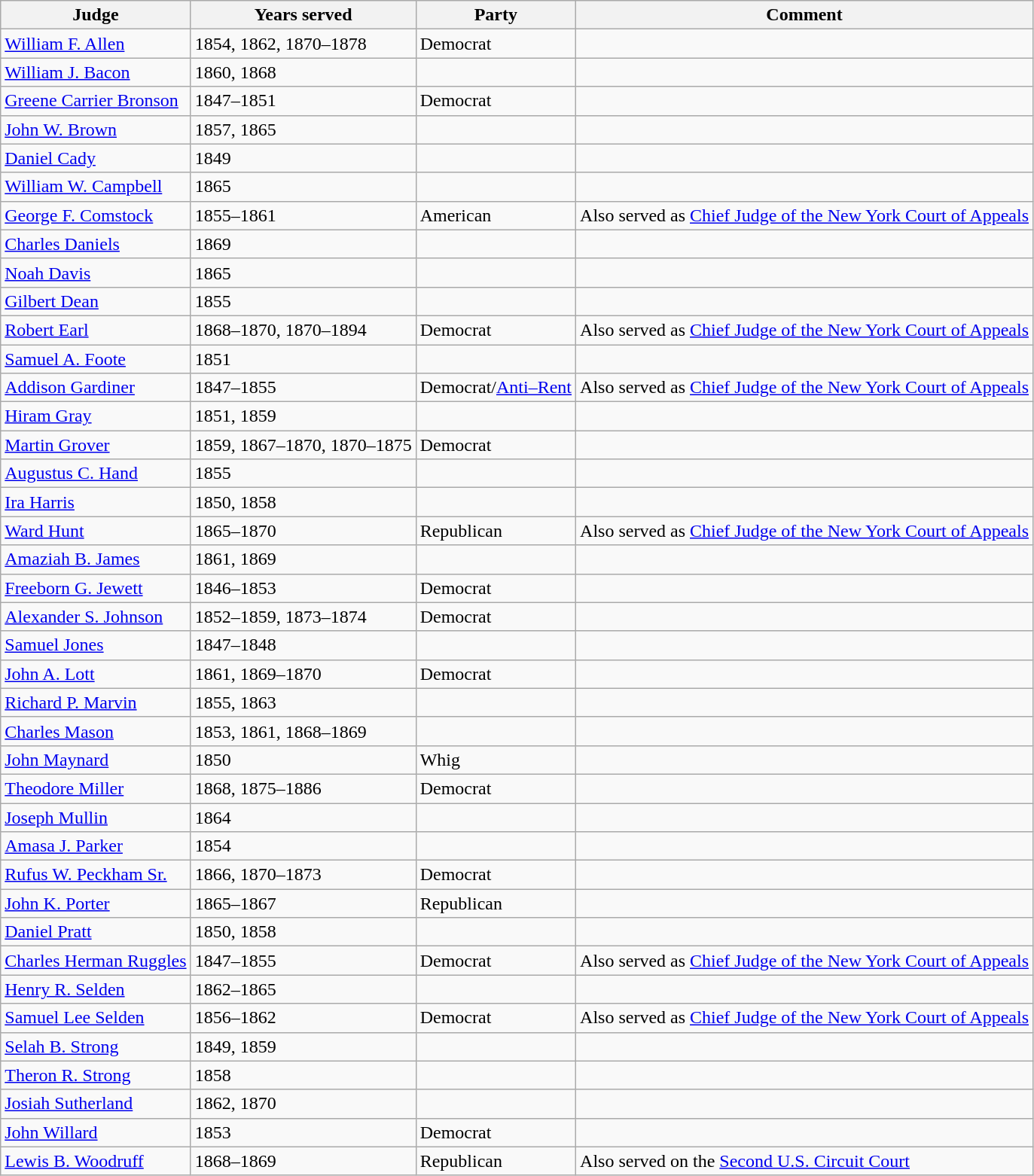<table class="wikitable sortable">
<tr>
<th>Judge</th>
<th>Years served</th>
<th>Party</th>
<th>Comment</th>
</tr>
<tr>
<td><a href='#'>William F. Allen</a></td>
<td>1854, 1862, 1870–1878</td>
<td>Democrat</td>
<td></td>
</tr>
<tr>
<td><a href='#'>William J. Bacon</a></td>
<td>1860, 1868</td>
<td></td>
<td></td>
</tr>
<tr>
<td><a href='#'>Greene Carrier Bronson</a></td>
<td>1847–1851</td>
<td>Democrat</td>
<td></td>
</tr>
<tr>
<td><a href='#'>John W. Brown</a></td>
<td>1857, 1865</td>
<td></td>
<td></td>
</tr>
<tr>
<td><a href='#'>Daniel Cady</a></td>
<td>1849</td>
<td></td>
<td></td>
</tr>
<tr>
<td><a href='#'>William W. Campbell</a></td>
<td>1865</td>
<td></td>
<td></td>
</tr>
<tr>
<td><a href='#'>George F. Comstock</a></td>
<td>1855–1861</td>
<td>American</td>
<td>Also served as <a href='#'>Chief Judge of the New York Court of Appeals</a></td>
</tr>
<tr>
<td><a href='#'>Charles Daniels</a></td>
<td>1869</td>
<td></td>
<td></td>
</tr>
<tr>
<td><a href='#'>Noah Davis</a></td>
<td>1865</td>
<td></td>
<td></td>
</tr>
<tr>
<td><a href='#'>Gilbert Dean</a></td>
<td>1855</td>
<td></td>
<td></td>
</tr>
<tr>
<td><a href='#'>Robert Earl</a></td>
<td>1868–1870, 1870–1894</td>
<td>Democrat</td>
<td>Also served as <a href='#'>Chief Judge of the New York Court of Appeals</a></td>
</tr>
<tr>
<td><a href='#'>Samuel A. Foote</a></td>
<td>1851</td>
<td></td>
<td></td>
</tr>
<tr>
<td><a href='#'>Addison Gardiner</a></td>
<td>1847–1855</td>
<td>Democrat/<a href='#'>Anti–Rent</a></td>
<td>Also served as <a href='#'>Chief Judge of the New York Court of Appeals</a></td>
</tr>
<tr>
<td><a href='#'>Hiram Gray</a></td>
<td>1851, 1859</td>
<td></td>
<td></td>
</tr>
<tr>
<td><a href='#'>Martin Grover</a></td>
<td>1859, 1867–1870, 1870–1875</td>
<td>Democrat</td>
<td></td>
</tr>
<tr>
<td><a href='#'>Augustus C. Hand</a></td>
<td>1855</td>
<td></td>
<td></td>
</tr>
<tr>
<td><a href='#'>Ira Harris</a></td>
<td>1850, 1858</td>
<td></td>
<td></td>
</tr>
<tr>
<td><a href='#'>Ward Hunt</a></td>
<td>1865–1870</td>
<td>Republican</td>
<td>Also served as <a href='#'>Chief Judge of the New York Court of Appeals</a></td>
</tr>
<tr>
<td><a href='#'>Amaziah B. James</a></td>
<td>1861, 1869</td>
<td></td>
<td></td>
</tr>
<tr>
<td><a href='#'>Freeborn G. Jewett</a></td>
<td>1846–1853</td>
<td>Democrat</td>
<td></td>
</tr>
<tr>
<td><a href='#'>Alexander S. Johnson</a></td>
<td>1852–1859, 1873–1874</td>
<td>Democrat</td>
<td></td>
</tr>
<tr>
<td><a href='#'>Samuel Jones</a></td>
<td>1847–1848</td>
<td></td>
<td></td>
</tr>
<tr>
<td><a href='#'>John A. Lott</a></td>
<td>1861, 1869–1870</td>
<td>Democrat</td>
<td></td>
</tr>
<tr>
<td><a href='#'>Richard P. Marvin</a></td>
<td>1855, 1863</td>
<td></td>
<td></td>
</tr>
<tr>
<td><a href='#'>Charles Mason</a></td>
<td>1853, 1861, 1868–1869</td>
<td></td>
<td></td>
</tr>
<tr>
<td><a href='#'>John Maynard</a></td>
<td>1850</td>
<td>Whig</td>
<td></td>
</tr>
<tr>
<td><a href='#'>Theodore Miller</a></td>
<td>1868, 1875–1886</td>
<td>Democrat</td>
<td></td>
</tr>
<tr>
<td><a href='#'>Joseph Mullin</a></td>
<td>1864</td>
<td></td>
<td></td>
</tr>
<tr>
<td><a href='#'>Amasa J. Parker</a></td>
<td>1854</td>
<td></td>
<td></td>
</tr>
<tr>
<td><a href='#'>Rufus W. Peckham Sr.</a></td>
<td>1866, 1870–1873</td>
<td>Democrat</td>
<td></td>
</tr>
<tr>
<td><a href='#'>John K. Porter</a></td>
<td>1865–1867</td>
<td>Republican</td>
<td></td>
</tr>
<tr>
<td><a href='#'>Daniel Pratt</a></td>
<td>1850, 1858</td>
<td></td>
<td></td>
</tr>
<tr>
<td><a href='#'>Charles Herman Ruggles</a></td>
<td>1847–1855</td>
<td>Democrat</td>
<td>Also served as <a href='#'>Chief Judge of the New York Court of Appeals</a></td>
</tr>
<tr>
<td><a href='#'>Henry R. Selden</a></td>
<td>1862–1865</td>
<td></td>
<td></td>
</tr>
<tr>
<td><a href='#'>Samuel Lee Selden</a></td>
<td>1856–1862</td>
<td>Democrat</td>
<td>Also served as <a href='#'>Chief Judge of the New York Court of Appeals</a></td>
</tr>
<tr>
<td><a href='#'>Selah B. Strong</a></td>
<td>1849, 1859</td>
<td></td>
<td></td>
</tr>
<tr>
<td><a href='#'>Theron R. Strong</a></td>
<td>1858</td>
<td></td>
<td></td>
</tr>
<tr>
<td><a href='#'>Josiah Sutherland</a></td>
<td>1862, 1870</td>
<td></td>
<td></td>
</tr>
<tr>
<td><a href='#'>John Willard</a></td>
<td>1853</td>
<td>Democrat</td>
<td></td>
</tr>
<tr>
<td><a href='#'>Lewis B. Woodruff</a></td>
<td>1868–1869</td>
<td>Republican</td>
<td>Also served on the <a href='#'>Second U.S. Circuit Court</a></td>
</tr>
</table>
